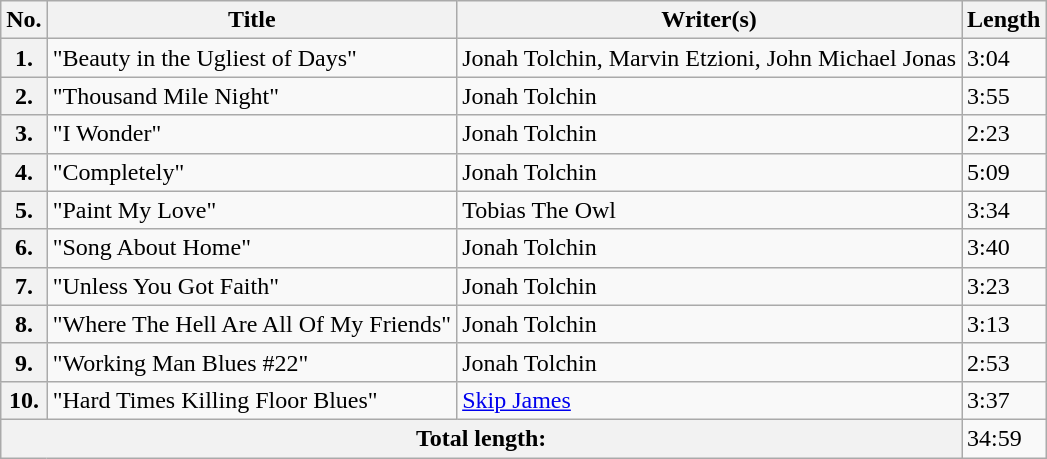<table class="wikitable">
<tr>
<th><abbr>No.</abbr></th>
<th>Title</th>
<th>Writer(s)</th>
<th>Length</th>
</tr>
<tr>
<th>1.</th>
<td>"Beauty in the Ugliest of Days"</td>
<td>Jonah Tolchin, Marvin Etzioni,  John Michael Jonas</td>
<td>3:04</td>
</tr>
<tr>
<th>2.</th>
<td>"Thousand Mile Night"</td>
<td>Jonah Tolchin</td>
<td>3:55</td>
</tr>
<tr>
<th>3.</th>
<td>"I Wonder"</td>
<td>Jonah Tolchin</td>
<td>2:23</td>
</tr>
<tr>
<th>4.</th>
<td>"Completely"</td>
<td>Jonah Tolchin</td>
<td>5:09</td>
</tr>
<tr>
<th>5.</th>
<td>"Paint My Love"</td>
<td>Tobias The Owl</td>
<td>3:34</td>
</tr>
<tr>
<th>6.</th>
<td>"Song About Home"</td>
<td>Jonah Tolchin</td>
<td>3:40</td>
</tr>
<tr>
<th>7.</th>
<td>"Unless You Got Faith"</td>
<td>Jonah Tolchin</td>
<td>3:23</td>
</tr>
<tr>
<th>8.</th>
<td>"Where The Hell Are All Of My Friends"</td>
<td>Jonah Tolchin</td>
<td>3:13</td>
</tr>
<tr>
<th>9.</th>
<td>"Working Man Blues #22"</td>
<td>Jonah Tolchin</td>
<td>2:53</td>
</tr>
<tr>
<th>10.</th>
<td>"Hard Times Killing Floor Blues"</td>
<td><a href='#'>Skip James</a></td>
<td>3:37</td>
</tr>
<tr>
<th colspan="3">Total length:</th>
<td>34:59</td>
</tr>
</table>
